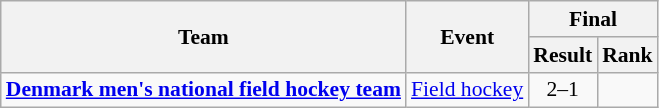<table class=wikitable style="font-size:90%">
<tr>
<th rowspan=2>Team</th>
<th rowspan=2>Event</th>
<th colspan=2>Final</th>
</tr>
<tr>
<th>Result</th>
<th>Rank</th>
</tr>
<tr>
<td><strong><a href='#'>Denmark men's national field hockey team</a></strong></td>
<td><a href='#'>Field hockey</a></td>
<td align=center>2–1</td>
<td align=center></td>
</tr>
</table>
